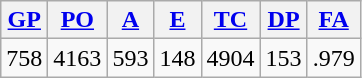<table class="wikitable">
<tr>
<th><a href='#'>GP</a></th>
<th><a href='#'>PO</a></th>
<th><a href='#'>A</a></th>
<th><a href='#'>E</a></th>
<th><a href='#'>TC</a></th>
<th><a href='#'>DP</a></th>
<th><a href='#'>FA</a></th>
</tr>
<tr align=center>
<td>758</td>
<td>4163</td>
<td>593</td>
<td>148</td>
<td>4904</td>
<td>153</td>
<td>.979</td>
</tr>
</table>
